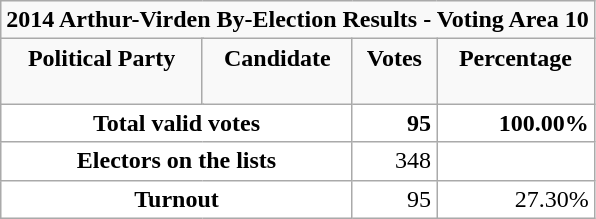<table class="wikitable">
<tr>
<td colspan="5" rowspan="1" align="center" valign="top"><strong>2014 Arthur-Virden By-Election Results - Voting Area 10</strong></td>
</tr>
<tr>
<td colspan="2" rowspan="1" align="center" valign="top"><strong>Political Party</strong></td>
<td align="center" valign="top"><strong>Candidate</strong></td>
<td align="center" valign="top"><strong>Votes</strong></td>
<td align="center" valign="top"><strong>Percentage</strong> <br><br>


</td>
</tr>
<tr bgcolor="white">
<td align="center" colspan=3><strong>Total valid votes</strong></td>
<td align="right"><strong>95</strong></td>
<td align="right"><strong>100.00%</strong></td>
</tr>
<tr bgcolor="white">
<td align="center" colspan=3><strong>Electors on the lists</strong></td>
<td align="right">348</td>
<td align="right"></td>
</tr>
<tr bgcolor="white">
<td align="center" colspan=3><strong>Turnout</strong></td>
<td align="right">95</td>
<td align="right">27.30%</td>
</tr>
</table>
